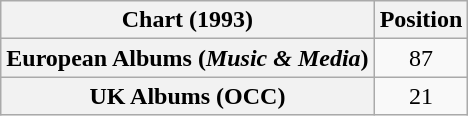<table class="wikitable plainrowheaders" style="text-align:center">
<tr>
<th scope="col">Chart (1993)</th>
<th scope="col">Position</th>
</tr>
<tr>
<th scope="row">European Albums (<em>Music & Media</em>)</th>
<td>87</td>
</tr>
<tr>
<th scope="row">UK Albums (OCC)</th>
<td>21</td>
</tr>
</table>
